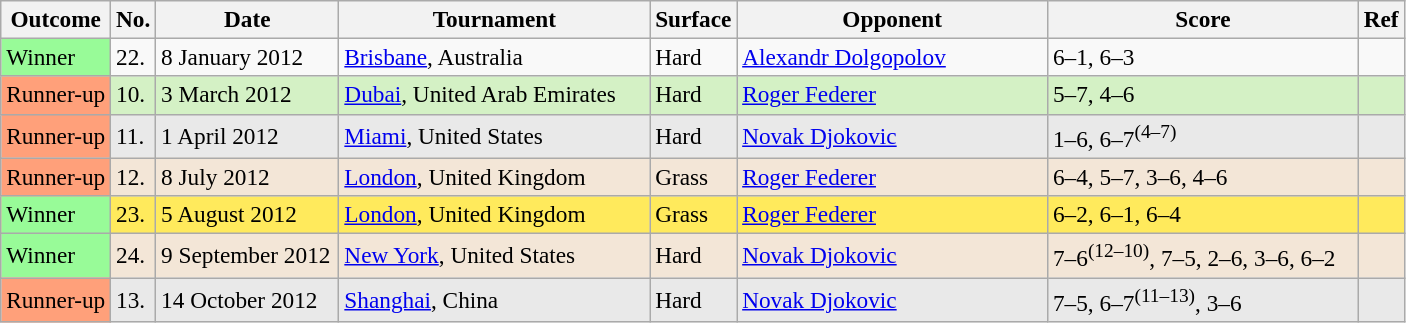<table class="sortable wikitable" style=font-size:97%>
<tr>
<th>Outcome</th>
<th>No.</th>
<th width=115>Date</th>
<th width=200>Tournament</th>
<th>Surface</th>
<th width=200>Opponent</th>
<th width=200>Score</th>
<th>Ref</th>
</tr>
<tr>
<td bgcolor=98fb98>Winner</td>
<td>22.</td>
<td>8 January 2012</td>
<td><a href='#'>Brisbane</a>, Australia</td>
<td>Hard</td>
<td> <a href='#'>Alexandr Dolgopolov</a></td>
<td>6–1, 6–3</td>
<td></td>
</tr>
<tr bgcolor=d4f1c5>
<td bgcolor=ffa07a>Runner-up</td>
<td>10.</td>
<td>3 March 2012</td>
<td><a href='#'>Dubai</a>, United Arab Emirates</td>
<td>Hard</td>
<td> <a href='#'>Roger Federer</a></td>
<td>5–7, 4–6</td>
<td></td>
</tr>
<tr bgcolor=e9e9e9>
<td bgcolor=ffa07a>Runner-up</td>
<td>11.</td>
<td>1 April 2012</td>
<td><a href='#'>Miami</a>, United States</td>
<td>Hard</td>
<td> <a href='#'>Novak Djokovic</a></td>
<td>1–6, 6–7<sup>(4–7)</sup></td>
<td></td>
</tr>
<tr bgcolor=f3e6d7>
<td bgcolor=ffa07a>Runner-up</td>
<td>12.</td>
<td>8 July 2012</td>
<td><a href='#'>London</a>, United Kingdom</td>
<td>Grass</td>
<td> <a href='#'>Roger Federer</a></td>
<td>6–4, 5–7, 3–6, 4–6</td>
<td></td>
</tr>
<tr bgcolor=ffea5c>
<td bgcolor=98fb98>Winner</td>
<td>23.</td>
<td>5 August 2012</td>
<td><a href='#'>London</a>, United Kingdom</td>
<td>Grass</td>
<td> <a href='#'>Roger Federer</a></td>
<td>6–2, 6–1, 6–4</td>
<td></td>
</tr>
<tr bgcolor=f3e6d7>
<td bgcolor=98fb98>Winner</td>
<td>24.</td>
<td>9 September 2012</td>
<td><a href='#'>New York</a>, United States</td>
<td>Hard</td>
<td> <a href='#'>Novak Djokovic</a></td>
<td>7–6<sup>(12–10)</sup>, 7–5, 2–6, 3–6, 6–2</td>
<td></td>
</tr>
<tr bgcolor=e9e9e9>
<td bgcolor=ffa07a>Runner-up</td>
<td>13.</td>
<td>14 October 2012</td>
<td><a href='#'>Shanghai</a>, China</td>
<td>Hard</td>
<td> <a href='#'>Novak Djokovic</a></td>
<td>7–5, 6–7<sup>(11–13)</sup>, 3–6</td>
<td></td>
</tr>
</table>
